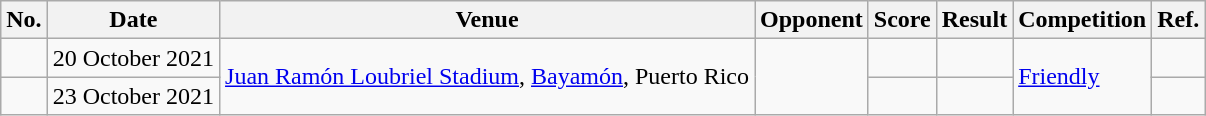<table class="wikitable sortable">
<tr>
<th>No.</th>
<th>Date</th>
<th>Venue</th>
<th>Opponent</th>
<th>Score</th>
<th>Result</th>
<th>Competition</th>
<th>Ref.</th>
</tr>
<tr>
<td></td>
<td>20 October 2021</td>
<td rowspan=2><a href='#'>Juan Ramón Loubriel Stadium</a>, <a href='#'>Bayamón</a>, Puerto Rico</td>
<td rowspan=2></td>
<td></td>
<td></td>
<td rowspan=2><a href='#'>Friendly</a></td>
<td></td>
</tr>
<tr>
<td></td>
<td>23 October 2021</td>
<td></td>
<td></td>
<td></td>
</tr>
</table>
